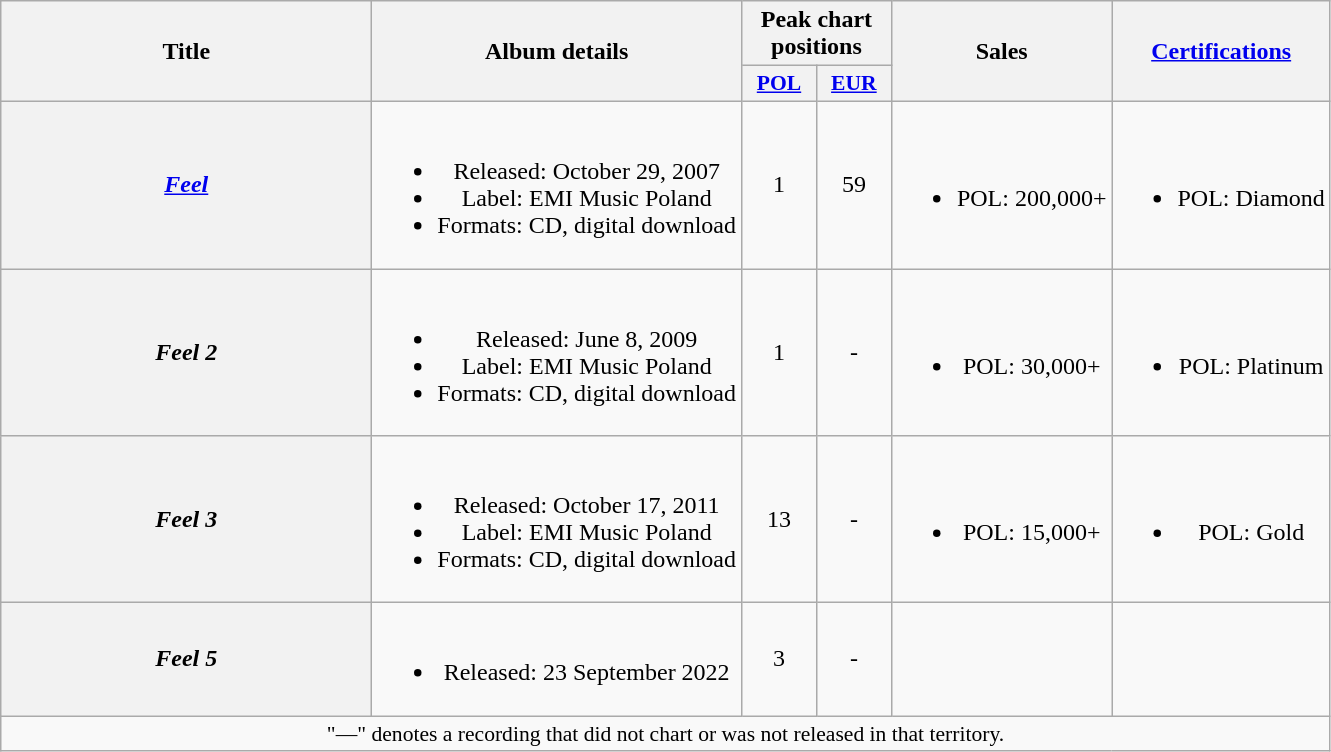<table class="wikitable plainrowheaders" style="text-align:center;">
<tr>
<th scope="col" rowspan="2" style="width:15em;">Title</th>
<th scope="col" rowspan="2">Album details</th>
<th scope="col" colspan="2">Peak chart positions</th>
<th scope="col" rowspan="2">Sales</th>
<th scope="col" rowspan="2"><a href='#'>Certifications</a></th>
</tr>
<tr>
<th scope="col" style="width:3em;font-size:90%;"><a href='#'>POL</a><br></th>
<th scope="col" style="width:3em;font-size:90%;"><a href='#'>EUR</a><br></th>
</tr>
<tr>
<th scope="row"><em><a href='#'>Feel</a></em></th>
<td><br><ul><li>Released: October 29, 2007</li><li>Label: EMI Music Poland</li><li>Formats: CD, digital download</li></ul></td>
<td>1</td>
<td>59</td>
<td><br><ul><li>POL: 200,000+ </li></ul></td>
<td><br><ul><li>POL: Diamond</li></ul></td>
</tr>
<tr>
<th scope="row"><em>Feel 2</em></th>
<td><br><ul><li>Released: June 8, 2009</li><li>Label: EMI Music Poland</li><li>Formats: CD, digital download</li></ul></td>
<td>1</td>
<td>-</td>
<td><br><ul><li>POL: 30,000+</li></ul></td>
<td><br><ul><li>POL: Platinum</li></ul></td>
</tr>
<tr>
<th scope="row"><em>Feel 3</em></th>
<td><br><ul><li>Released: October 17, 2011</li><li>Label: EMI Music Poland</li><li>Formats: CD, digital download</li></ul></td>
<td>13</td>
<td>-</td>
<td><br><ul><li>POL: 15,000+</li></ul></td>
<td><br><ul><li>POL: Gold</li></ul></td>
</tr>
<tr>
<th scope="row"><em>Feel 5</em></th>
<td><br><ul><li>Released: 23 September 2022</li></ul></td>
<td>3</td>
<td>-</td>
<td></td>
<td></td>
</tr>
<tr>
<td colspan="10" style="font-size:90%">"—" denotes a recording that did not chart or was not released in that territory.</td>
</tr>
</table>
